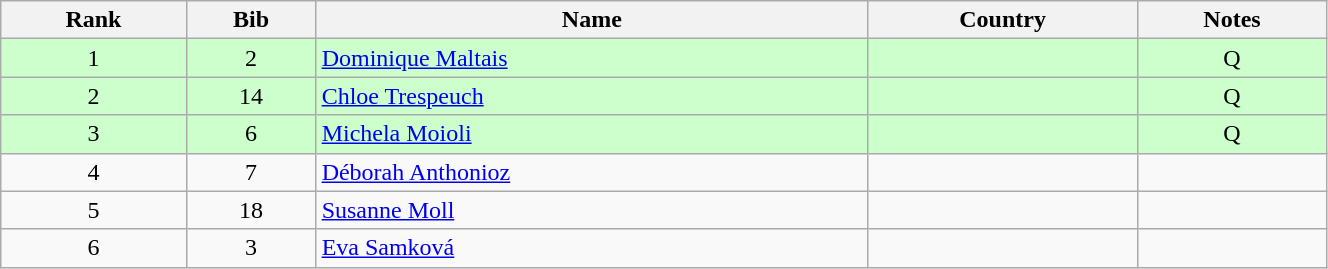<table class="wikitable" style="text-align:center;" width=70%>
<tr>
<th>Rank</th>
<th>Bib</th>
<th>Name</th>
<th>Country</th>
<th>Notes</th>
</tr>
<tr bgcolor="#ccffcc">
<td>1</td>
<td>2</td>
<td align=left><a href='#'>Dominique Maltais</a></td>
<td align=left></td>
<td>Q</td>
</tr>
<tr bgcolor="#ccffcc">
<td>2</td>
<td>14</td>
<td align=left><a href='#'>Chloe Trespeuch</a></td>
<td align=left></td>
<td>Q</td>
</tr>
<tr bgcolor="#ccffcc">
<td>3</td>
<td>6</td>
<td align=left><a href='#'>Michela Moioli</a></td>
<td align=left></td>
<td>Q</td>
</tr>
<tr>
<td>4</td>
<td>7</td>
<td align=left><a href='#'>Déborah Anthonioz</a></td>
<td align=left></td>
<td></td>
</tr>
<tr>
<td>5</td>
<td>18</td>
<td align=left><a href='#'>Susanne Moll</a></td>
<td align=left></td>
<td></td>
</tr>
<tr>
<td>6</td>
<td>3</td>
<td align=left><a href='#'>Eva Samková</a></td>
<td align=left></td>
<td></td>
</tr>
</table>
